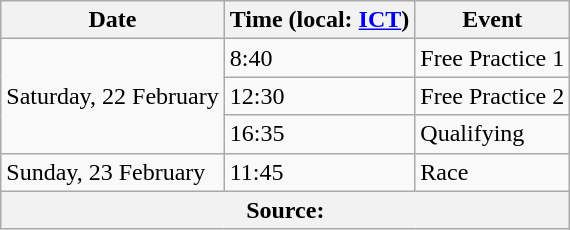<table class="wikitable">
<tr>
<th>Date</th>
<th>Time (local: <a href='#'>ICT</a>)</th>
<th>Event</th>
</tr>
<tr>
<td rowspan="3">Saturday, 22 February</td>
<td>8:40</td>
<td>Free Practice 1</td>
</tr>
<tr>
<td>12:30</td>
<td>Free Practice 2</td>
</tr>
<tr>
<td>16:35</td>
<td>Qualifying</td>
</tr>
<tr>
<td>Sunday, 23 February</td>
<td>11:45</td>
<td>Race</td>
</tr>
<tr>
<th colspan="3">Source:</th>
</tr>
</table>
